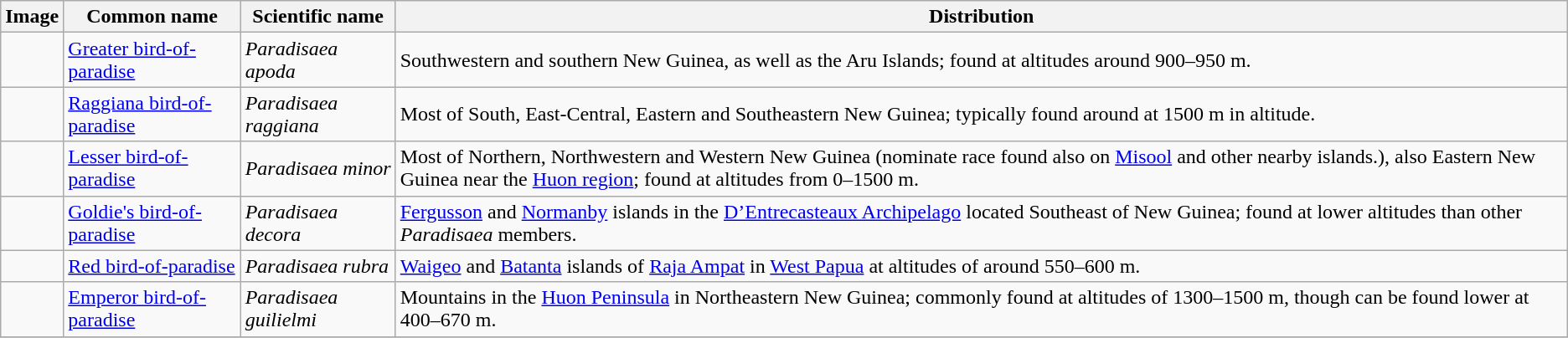<table class="wikitable collapsible">
<tr>
<th>Image</th>
<th>Common name</th>
<th>Scientific name</th>
<th>Distribution</th>
</tr>
<tr>
<td></td>
<td><a href='#'>Greater bird-of-paradise</a></td>
<td><em>Paradisaea apoda</em></td>
<td>Southwestern and southern New Guinea, as well as the Aru Islands; found at altitudes around 900–950 m.</td>
</tr>
<tr>
<td></td>
<td><a href='#'>Raggiana bird-of-paradise</a></td>
<td><em>Paradisaea raggiana</em></td>
<td>Most of South, East-Central, Eastern and Southeastern New Guinea; typically found around at 1500 m in altitude.</td>
</tr>
<tr>
<td></td>
<td><a href='#'>Lesser bird-of-paradise</a></td>
<td><em>Paradisaea minor</em></td>
<td>Most of Northern, Northwestern and Western New Guinea (nominate race found also on <a href='#'>Misool</a> and other nearby islands.), also Eastern New Guinea near the <a href='#'>Huon region</a>; found at altitudes from 0–1500 m.</td>
</tr>
<tr>
<td></td>
<td><a href='#'>Goldie's bird-of-paradise</a></td>
<td><em>Paradisaea decora</em></td>
<td><a href='#'>Fergusson</a> and <a href='#'>Normanby</a> islands in the <a href='#'>D’Entrecasteaux Archipelago</a> located Southeast of New Guinea; found at lower altitudes than other <em>Paradisaea</em> members.</td>
</tr>
<tr>
<td></td>
<td><a href='#'>Red bird-of-paradise</a></td>
<td><em>Paradisaea rubra</em></td>
<td><a href='#'>Waigeo</a> and <a href='#'>Batanta</a> islands of <a href='#'>Raja Ampat</a> in <a href='#'>West Papua</a> at altitudes of around 550–600 m.</td>
</tr>
<tr>
<td></td>
<td><a href='#'>Emperor bird-of-paradise</a></td>
<td><em>Paradisaea guilielmi</em></td>
<td>Mountains in the <a href='#'>Huon Peninsula</a> in Northeastern New Guinea; commonly found at altitudes of 1300–1500 m, though can be found lower at 400–670 m.</td>
</tr>
<tr>
</tr>
</table>
